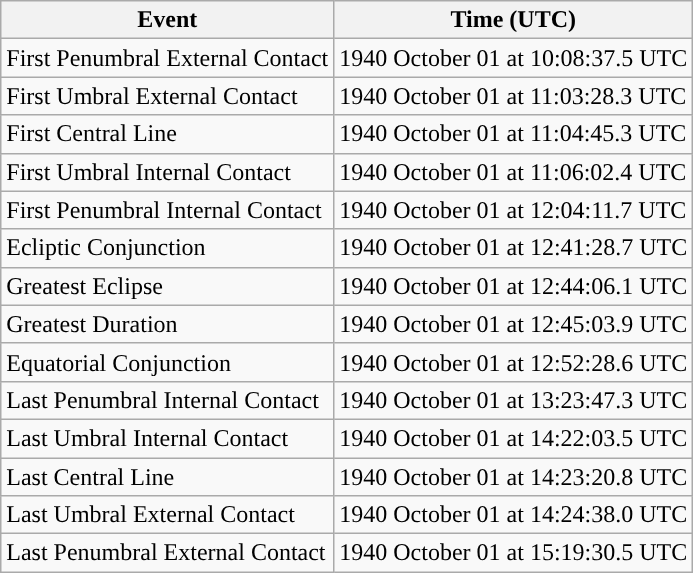<table class="wikitable">
<tr>
<th>Event</th>
<th>Time (UTC)</th>
</tr>
<tr>
<td>First Penumbral External Contact</td>
<td>1940 October 01 at 10:08:37.5 UTC</td>
</tr>
<tr>
<td>First Umbral External Contact</td>
<td>1940 October 01 at 11:03:28.3 UTC</td>
</tr>
<tr>
<td>First Central Line</td>
<td>1940 October 01 at 11:04:45.3 UTC</td>
</tr>
<tr>
<td>First Umbral Internal Contact</td>
<td>1940 October 01 at 11:06:02.4 UTC</td>
</tr>
<tr>
<td>First Penumbral Internal Contact</td>
<td>1940 October 01 at 12:04:11.7 UTC</td>
</tr>
<tr>
<td>Ecliptic Conjunction</td>
<td>1940 October 01 at 12:41:28.7 UTC</td>
</tr>
<tr>
<td>Greatest Eclipse</td>
<td>1940 October 01 at 12:44:06.1 UTC</td>
</tr>
<tr>
<td>Greatest Duration</td>
<td>1940 October 01 at 12:45:03.9 UTC</td>
</tr>
<tr>
<td>Equatorial Conjunction</td>
<td>1940 October 01 at 12:52:28.6 UTC</td>
</tr>
<tr>
<td>Last Penumbral Internal Contact</td>
<td>1940 October 01 at 13:23:47.3 UTC</td>
</tr>
<tr>
<td>Last Umbral Internal Contact</td>
<td>1940 October 01 at 14:22:03.5 UTC</td>
</tr>
<tr>
<td>Last Central Line</td>
<td>1940 October 01 at 14:23:20.8 UTC</td>
</tr>
<tr>
<td>Last Umbral External Contact</td>
<td>1940 October 01 at 14:24:38.0 UTC</td>
</tr>
<tr>
<td>Last Penumbral External Contact</td>
<td>1940 October 01 at 15:19:30.5 UTC</td>
</tr>
</table>
